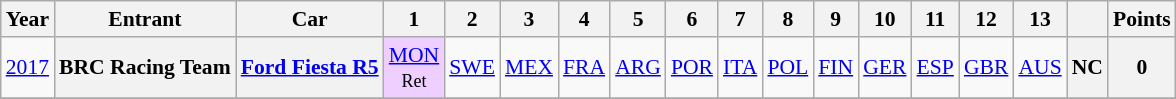<table class="wikitable" border="1" style="text-align:center; font-size:90%;">
<tr>
<th>Year</th>
<th>Entrant</th>
<th>Car</th>
<th>1</th>
<th>2</th>
<th>3</th>
<th>4</th>
<th>5</th>
<th>6</th>
<th>7</th>
<th>8</th>
<th>9</th>
<th>10</th>
<th>11</th>
<th>12</th>
<th>13</th>
<th></th>
<th>Points</th>
</tr>
<tr>
<td><a href='#'>2017</a></td>
<th>BRC Racing Team</th>
<th><a href='#'>Ford Fiesta R5</a></th>
<td style="background:#EFCFFF;"><a href='#'>MON</a><br><small>Ret</small></td>
<td><a href='#'>SWE</a></td>
<td><a href='#'>MEX</a></td>
<td><a href='#'>FRA</a></td>
<td><a href='#'>ARG</a></td>
<td><a href='#'>POR</a></td>
<td><a href='#'>ITA</a></td>
<td><a href='#'>POL</a></td>
<td><a href='#'>FIN</a></td>
<td><a href='#'>GER</a></td>
<td><a href='#'>ESP</a></td>
<td><a href='#'>GBR</a></td>
<td><a href='#'>AUS</a></td>
<th>NC</th>
<th>0</th>
</tr>
<tr>
</tr>
</table>
